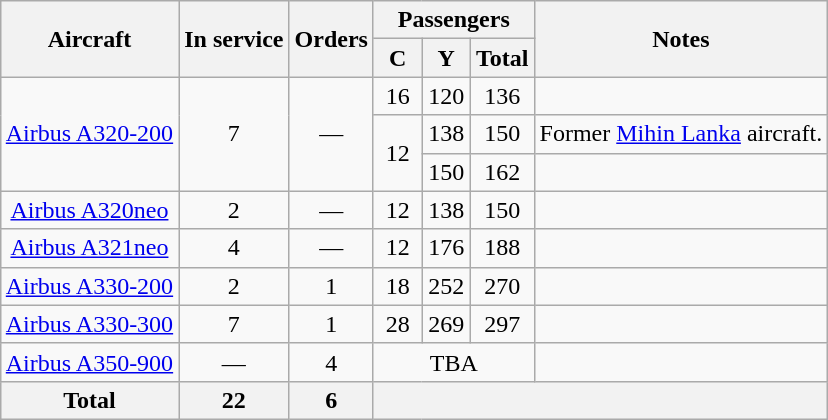<table class="wikitable" style="margin:0.5em auto;text-align:center; margin:auto;">
<tr>
<th rowspan="2">Aircraft</th>
<th rowspan="2">In service</th>
<th rowspan="2">Orders</th>
<th colspan="3">Passengers</th>
<th rowspan="2">Notes</th>
</tr>
<tr>
<th style="width:25px;"><abbr>C</abbr></th>
<th style="width:25px;"><abbr>Y</abbr></th>
<th style="width:25px;">Total</th>
</tr>
<tr>
<td rowspan="3"><a href='#'>Airbus A320-200</a></td>
<td rowspan="3">7</td>
<td rowspan="3">—</td>
<td>16</td>
<td>120</td>
<td>136</td>
<td></td>
</tr>
<tr>
<td rowspan="2">12</td>
<td>138</td>
<td>150</td>
<td>Former <a href='#'>Mihin Lanka</a> aircraft.</td>
</tr>
<tr>
<td>150</td>
<td>162</td>
<td></td>
</tr>
<tr>
<td><a href='#'>Airbus A320neo</a></td>
<td>2</td>
<td>—</td>
<td>12</td>
<td>138</td>
<td>150</td>
<td></td>
</tr>
<tr>
<td><a href='#'>Airbus A321neo</a></td>
<td>4</td>
<td>—</td>
<td>12</td>
<td>176</td>
<td>188</td>
<td></td>
</tr>
<tr>
<td><a href='#'>Airbus A330-200</a></td>
<td>2</td>
<td>1</td>
<td>18</td>
<td>252</td>
<td>270</td>
<td></td>
</tr>
<tr>
<td><a href='#'>Airbus A330-300</a></td>
<td>7</td>
<td>1</td>
<td>28</td>
<td>269</td>
<td>297</td>
<td></td>
</tr>
<tr>
<td><a href='#'>Airbus A350-900</a></td>
<td>—</td>
<td>4</td>
<td colspan="3"><abbr>TBA</abbr></td>
<td></td>
</tr>
<tr>
<th>Total</th>
<th>22</th>
<th>6</th>
<th colspan="4"></th>
</tr>
</table>
